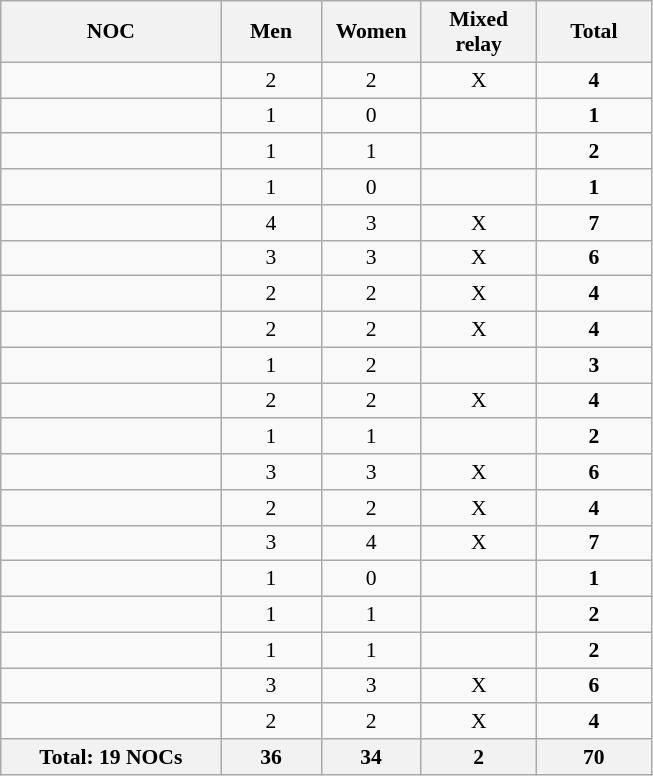<table class="wikitable" style="text-align:center; font-size:90%">
<tr>
<th width=140 align="left">NOC</th>
<th width=60>Men</th>
<th width=60>Women</th>
<th width=70>Mixed relay</th>
<th width=70>Total</th>
</tr>
<tr>
<td align=left></td>
<td>2</td>
<td>2</td>
<td>X</td>
<td><strong>4</strong></td>
</tr>
<tr>
<td align=left></td>
<td>1</td>
<td>0</td>
<td></td>
<td><strong>1</strong></td>
</tr>
<tr>
<td align=left></td>
<td>1</td>
<td>1</td>
<td></td>
<td><strong>2</strong></td>
</tr>
<tr>
<td align=left></td>
<td>1</td>
<td>0</td>
<td></td>
<td><strong>1</strong></td>
</tr>
<tr>
<td align=left></td>
<td>4</td>
<td>3</td>
<td>X</td>
<td><strong>7</strong></td>
</tr>
<tr>
<td align=left></td>
<td>3</td>
<td>3</td>
<td>X</td>
<td><strong>6</strong></td>
</tr>
<tr>
<td align=left></td>
<td>2</td>
<td>2</td>
<td>X</td>
<td><strong>4</strong></td>
</tr>
<tr>
<td align=left></td>
<td>2</td>
<td>2</td>
<td>X</td>
<td><strong>4</strong></td>
</tr>
<tr>
<td align=left></td>
<td>1</td>
<td>2</td>
<td></td>
<td><strong>3</strong></td>
</tr>
<tr>
<td align=left></td>
<td>2</td>
<td>2</td>
<td>X</td>
<td><strong>4</strong></td>
</tr>
<tr>
<td align=left></td>
<td>1</td>
<td>1</td>
<td></td>
<td><strong>2</strong></td>
</tr>
<tr>
<td align=left></td>
<td>3</td>
<td>3</td>
<td>X</td>
<td><strong>6</strong></td>
</tr>
<tr>
<td align=left></td>
<td>2</td>
<td>2</td>
<td>X</td>
<td><strong>4</strong></td>
</tr>
<tr>
<td align=left></td>
<td>3</td>
<td>4</td>
<td>X</td>
<td><strong>7</strong></td>
</tr>
<tr>
<td align=left></td>
<td>1</td>
<td>0</td>
<td></td>
<td><strong>1</strong></td>
</tr>
<tr>
<td align=left></td>
<td>1</td>
<td>1</td>
<td></td>
<td><strong>2</strong></td>
</tr>
<tr>
<td align=left></td>
<td>1</td>
<td>1</td>
<td></td>
<td><strong>2</strong></td>
</tr>
<tr>
<td align=left></td>
<td>3</td>
<td>3</td>
<td>X</td>
<td><strong>6</strong></td>
</tr>
<tr>
<td align=left></td>
<td>2</td>
<td>2</td>
<td>X</td>
<td><strong>4</strong></td>
</tr>
<tr>
<th>Total: 19 NOCs</th>
<th>36</th>
<th>34</th>
<th>2</th>
<th>70</th>
</tr>
</table>
